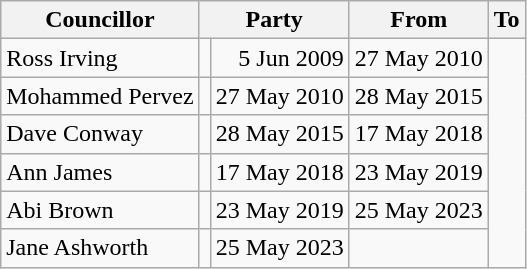<table class=wikitable>
<tr>
<th>Councillor</th>
<th colspan=2>Party</th>
<th>From</th>
<th>To</th>
</tr>
<tr>
<td>Ross Irving</td>
<td></td>
<td align=right>5 Jun 2009</td>
<td align=right>27 May 2010</td>
</tr>
<tr>
<td>Mohammed Pervez</td>
<td></td>
<td align=right>27 May 2010</td>
<td align=right>28 May 2015</td>
</tr>
<tr>
<td>Dave Conway</td>
<td></td>
<td align=right>28 May 2015</td>
<td align=right>17 May 2018</td>
</tr>
<tr>
<td>Ann James</td>
<td></td>
<td align=right>17 May 2018</td>
<td align=right>23 May 2019</td>
</tr>
<tr>
<td>Abi Brown</td>
<td></td>
<td align=right>23 May 2019</td>
<td align=right>25 May 2023</td>
</tr>
<tr>
<td>Jane Ashworth</td>
<td></td>
<td align=right>25 May 2023</td>
<td align=right></td>
</tr>
</table>
